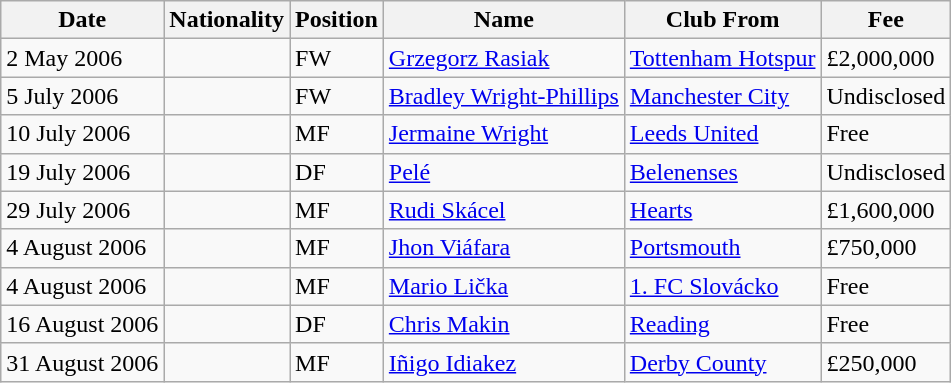<table class="wikitable">
<tr>
<th>Date</th>
<th>Nationality</th>
<th>Position</th>
<th>Name</th>
<th>Club From</th>
<th>Fee</th>
</tr>
<tr>
<td>2 May 2006</td>
<td></td>
<td>FW</td>
<td><a href='#'>Grzegorz Rasiak</a></td>
<td><a href='#'>Tottenham Hotspur</a></td>
<td>£2,000,000</td>
</tr>
<tr>
<td>5 July 2006</td>
<td></td>
<td>FW</td>
<td><a href='#'>Bradley Wright-Phillips</a></td>
<td><a href='#'>Manchester City</a></td>
<td>Undisclosed</td>
</tr>
<tr>
<td>10 July 2006</td>
<td></td>
<td>MF</td>
<td><a href='#'>Jermaine Wright</a></td>
<td><a href='#'>Leeds United</a></td>
<td>Free</td>
</tr>
<tr>
<td>19 July 2006</td>
<td></td>
<td>DF</td>
<td><a href='#'>Pelé</a></td>
<td><a href='#'>Belenenses</a></td>
<td>Undisclosed</td>
</tr>
<tr>
<td>29 July 2006</td>
<td></td>
<td>MF</td>
<td><a href='#'>Rudi Skácel</a></td>
<td><a href='#'>Hearts</a></td>
<td>£1,600,000</td>
</tr>
<tr>
<td>4 August 2006</td>
<td></td>
<td>MF</td>
<td><a href='#'>Jhon Viáfara</a></td>
<td><a href='#'>Portsmouth</a></td>
<td>£750,000</td>
</tr>
<tr>
<td>4 August 2006</td>
<td></td>
<td>MF</td>
<td><a href='#'>Mario Lička</a></td>
<td><a href='#'>1. FC Slovácko</a></td>
<td>Free</td>
</tr>
<tr>
<td>16 August 2006</td>
<td></td>
<td>DF</td>
<td><a href='#'>Chris Makin</a></td>
<td><a href='#'>Reading</a></td>
<td>Free</td>
</tr>
<tr>
<td>31 August 2006</td>
<td></td>
<td>MF</td>
<td><a href='#'>Iñigo Idiakez</a></td>
<td><a href='#'>Derby County</a></td>
<td>£250,000</td>
</tr>
</table>
